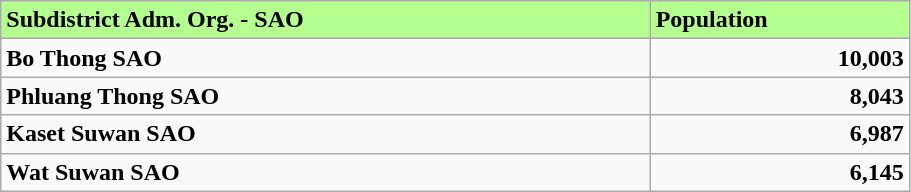<table class="wikitable" style="width:48%; display:inline-table;">
<tr>
<td style= "background: #b4ff90;"><strong>Subdistrict Adm. Org. - SAO</strong></td>
<td style= "background: #b4ff90; text-alig:center;"><strong>Population</strong></td>
</tr>
<tr>
<td><strong>Bo Thong SAO</strong></td>
<td style="text-align:right;"><strong>10,003</strong></td>
</tr>
<tr>
<td><strong>Phluang Thong SAO</strong></td>
<td style="text-align:right;"><strong>8,043</strong></td>
</tr>
<tr>
<td><strong>Kaset Suwan SAO</strong></td>
<td style="text-align:right;"><strong>6,987</strong></td>
</tr>
<tr>
<td><strong>Wat Suwan SAO</strong></td>
<td style="text-align:right;"><strong>6,145</strong></td>
</tr>
</table>
